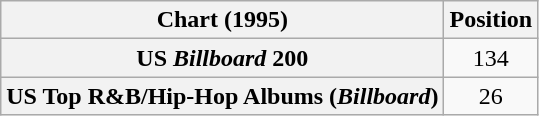<table class="wikitable sortable plainrowheaders" style="text-align:center">
<tr>
<th scope="col">Chart (1995)</th>
<th scope="col">Position</th>
</tr>
<tr>
<th scope="row">US <em>Billboard</em> 200</th>
<td>134</td>
</tr>
<tr>
<th scope="row">US Top R&B/Hip-Hop Albums (<em>Billboard</em>)</th>
<td>26</td>
</tr>
</table>
